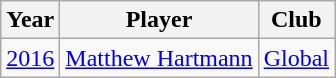<table class="wikitable">
<tr>
<th>Year</th>
<th>Player</th>
<th>Club</th>
</tr>
<tr>
<td align=center><a href='#'>2016</a></td>
<td> <a href='#'>Matthew Hartmann</a></td>
<td><a href='#'>Global</a></td>
</tr>
</table>
